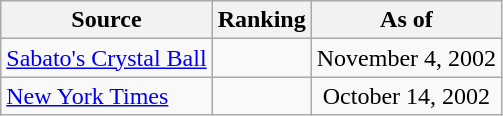<table class="wikitable" style="text-align:center">
<tr>
<th>Source</th>
<th>Ranking</th>
<th>As of</th>
</tr>
<tr>
<td align=left><a href='#'>Sabato's Crystal Ball</a></td>
<td></td>
<td>November 4, 2002</td>
</tr>
<tr>
<td align=left><a href='#'>New York Times</a></td>
<td></td>
<td>October 14, 2002</td>
</tr>
</table>
